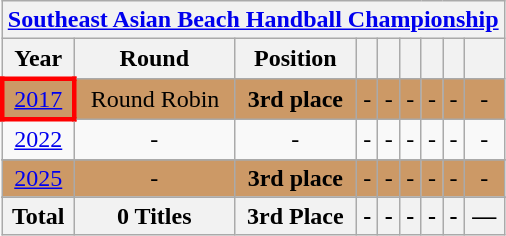<table class="wikitable" style="text-align: center;">
<tr>
<th colspan=9><a href='#'>Southeast Asian Beach Handball Championship</a></th>
</tr>
<tr>
<th>Year</th>
<th>Round</th>
<th>Position</th>
<th></th>
<th></th>
<th></th>
<th></th>
<th></th>
<th></th>
</tr>
<tr style="background:#cc9966;">
<td style="border: 3px solid red"> <a href='#'>2017</a></td>
<td>Round Robin</td>
<td><strong>3rd place</strong></td>
<td>-</td>
<td>-</td>
<td>-</td>
<td>-</td>
<td>-</td>
<td>-</td>
</tr>
<tr>
<td> <a href='#'>2022</a></td>
<td>-</td>
<td>-</td>
<td>-</td>
<td>-</td>
<td>-</td>
<td>-</td>
<td>-</td>
<td>-</td>
</tr>
<tr>
</tr>
<tr style="background:#cc9966;">
<td> <a href='#'>2025</a></td>
<td>-</td>
<td><strong>3rd place</strong></td>
<td>-</td>
<td>-</td>
<td>-</td>
<td>-</td>
<td>-</td>
<td>-</td>
</tr>
<tr>
</tr>
<tr>
<th>Total</th>
<th>0 Titles</th>
<th>3rd Place</th>
<th>-</th>
<th>-</th>
<th>-</th>
<th>-</th>
<th>-</th>
<th>—</th>
</tr>
</table>
